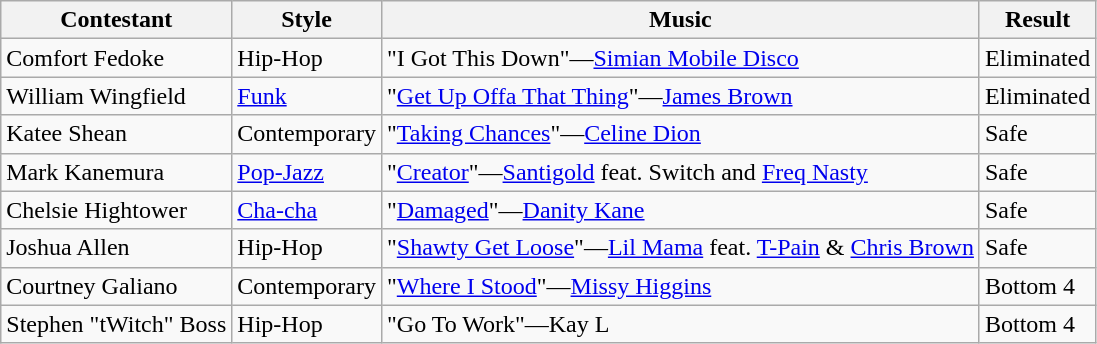<table class="wikitable">
<tr>
<th>Contestant</th>
<th>Style</th>
<th>Music</th>
<th>Result</th>
</tr>
<tr>
<td>Comfort Fedoke</td>
<td>Hip-Hop</td>
<td>"I Got This Down"—<a href='#'>Simian Mobile Disco</a></td>
<td>Eliminated</td>
</tr>
<tr>
<td>William Wingfield</td>
<td><a href='#'>Funk</a></td>
<td>"<a href='#'>Get Up Offa That Thing</a>"—<a href='#'>James Brown</a></td>
<td>Eliminated</td>
</tr>
<tr>
<td>Katee Shean</td>
<td>Contemporary</td>
<td>"<a href='#'>Taking Chances</a>"—<a href='#'>Celine Dion</a></td>
<td>Safe</td>
</tr>
<tr>
<td>Mark Kanemura</td>
<td><a href='#'>Pop-Jazz</a></td>
<td>"<a href='#'>Creator</a>"—<a href='#'>Santigold</a> feat. Switch and <a href='#'>Freq Nasty</a></td>
<td>Safe</td>
</tr>
<tr>
<td>Chelsie Hightower</td>
<td><a href='#'>Cha-cha</a></td>
<td>"<a href='#'>Damaged</a>"—<a href='#'>Danity Kane</a></td>
<td>Safe</td>
</tr>
<tr>
<td>Joshua Allen</td>
<td>Hip-Hop</td>
<td>"<a href='#'>Shawty Get Loose</a>"—<a href='#'>Lil Mama</a> feat. <a href='#'>T-Pain</a> & <a href='#'>Chris Brown</a></td>
<td>Safe</td>
</tr>
<tr>
<td>Courtney Galiano</td>
<td>Contemporary</td>
<td>"<a href='#'>Where I Stood</a>"—<a href='#'>Missy Higgins</a></td>
<td>Bottom 4</td>
</tr>
<tr>
<td>Stephen "tWitch" Boss</td>
<td>Hip-Hop</td>
<td>"Go To Work"—Kay L</td>
<td>Bottom 4</td>
</tr>
</table>
